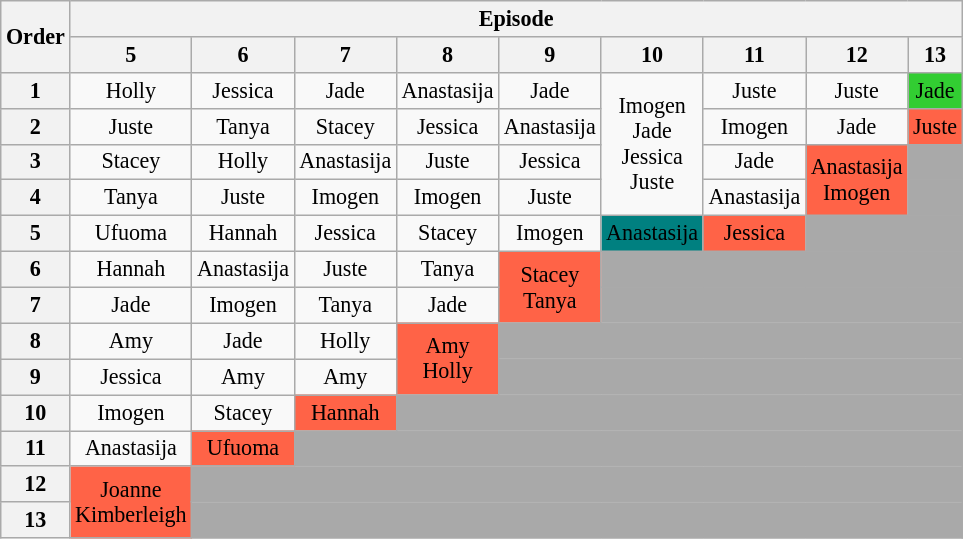<table class="wikitable" style="text-align:center; font-size:92%">
<tr>
<th rowspan=2>Order</th>
<th colspan="9">Episode</th>
</tr>
<tr>
<th>5</th>
<th>6</th>
<th>7</th>
<th>8</th>
<th>9</th>
<th>10</th>
<th>11</th>
<th>12</th>
<th>13</th>
</tr>
<tr>
<th>1</th>
<td>Holly</td>
<td>Jessica</td>
<td>Jade</td>
<td>Anastasija</td>
<td>Jade</td>
<td rowspan="4">Imogen<br>Jade<br>Jessica<br>Juste</td>
<td>Juste</td>
<td>Juste</td>
<td style="background:limegreen;">Jade</td>
</tr>
<tr>
<th>2</th>
<td>Juste</td>
<td>Tanya</td>
<td>Stacey</td>
<td>Jessica</td>
<td>Anastasija</td>
<td>Imogen</td>
<td>Jade</td>
<td bgcolor="tomato">Juste</td>
</tr>
<tr>
<th>3</th>
<td>Stacey</td>
<td>Holly</td>
<td>Anastasija</td>
<td>Juste</td>
<td>Jessica</td>
<td>Jade</td>
<td rowspan="2" style="background:tomato;">Anastasija <br>Imogen</td>
<td bgcolor="darkgray"></td>
</tr>
<tr>
<th>4</th>
<td>Tanya</td>
<td>Juste</td>
<td>Imogen</td>
<td>Imogen</td>
<td>Juste</td>
<td>Anastasija</td>
<td bgcolor="darkgray"></td>
</tr>
<tr>
<th>5</th>
<td>Ufuoma</td>
<td>Hannah</td>
<td>Jessica</td>
<td>Stacey</td>
<td>Imogen</td>
<td style="background:teal;"><span> Anastasija</span></td>
<td style="background:tomato;">Jessica</td>
<td colspan="3" bgcolor="darkgray"></td>
</tr>
<tr>
<th>6</th>
<td>Hannah</td>
<td>Anastasija</td>
<td>Juste</td>
<td>Tanya</td>
<td rowspan="2" style="background:tomato;">Stacey<br> Tanya</td>
<td colspan="4" bgcolor="darkgray"></td>
</tr>
<tr>
<th>7</th>
<td>Jade</td>
<td>Imogen</td>
<td>Tanya</td>
<td>Jade</td>
<td colspan="5" bgcolor="darkgray"></td>
</tr>
<tr>
<th>8</th>
<td>Amy</td>
<td>Jade</td>
<td>Holly</td>
<td rowspan="2" style="background:tomato;">Amy <br> Holly</td>
<td colspan="6" bgcolor="darkgray"></td>
</tr>
<tr>
<th>9</th>
<td>Jessica</td>
<td>Amy</td>
<td>Amy</td>
<td colspan="7" bgcolor="darkgray"></td>
</tr>
<tr>
<th>10</th>
<td>Imogen</td>
<td>Stacey</td>
<td style="background:tomato;">Hannah</td>
<td colspan="8" bgcolor="darkgray"></td>
</tr>
<tr>
<th>11</th>
<td>Anastasija</td>
<td style="background:tomato;">Ufuoma</td>
<td colspan="9" bgcolor="darkgray"></td>
</tr>
<tr>
<th>12</th>
<td rowspan="2" style="background:tomato;">Joanne <br>Kimberleigh</td>
<td colspan="10" bgcolor="darkgray"></td>
</tr>
<tr>
<th>13</th>
<td colspan="10" bgcolor="darkgray"></td>
</tr>
</table>
